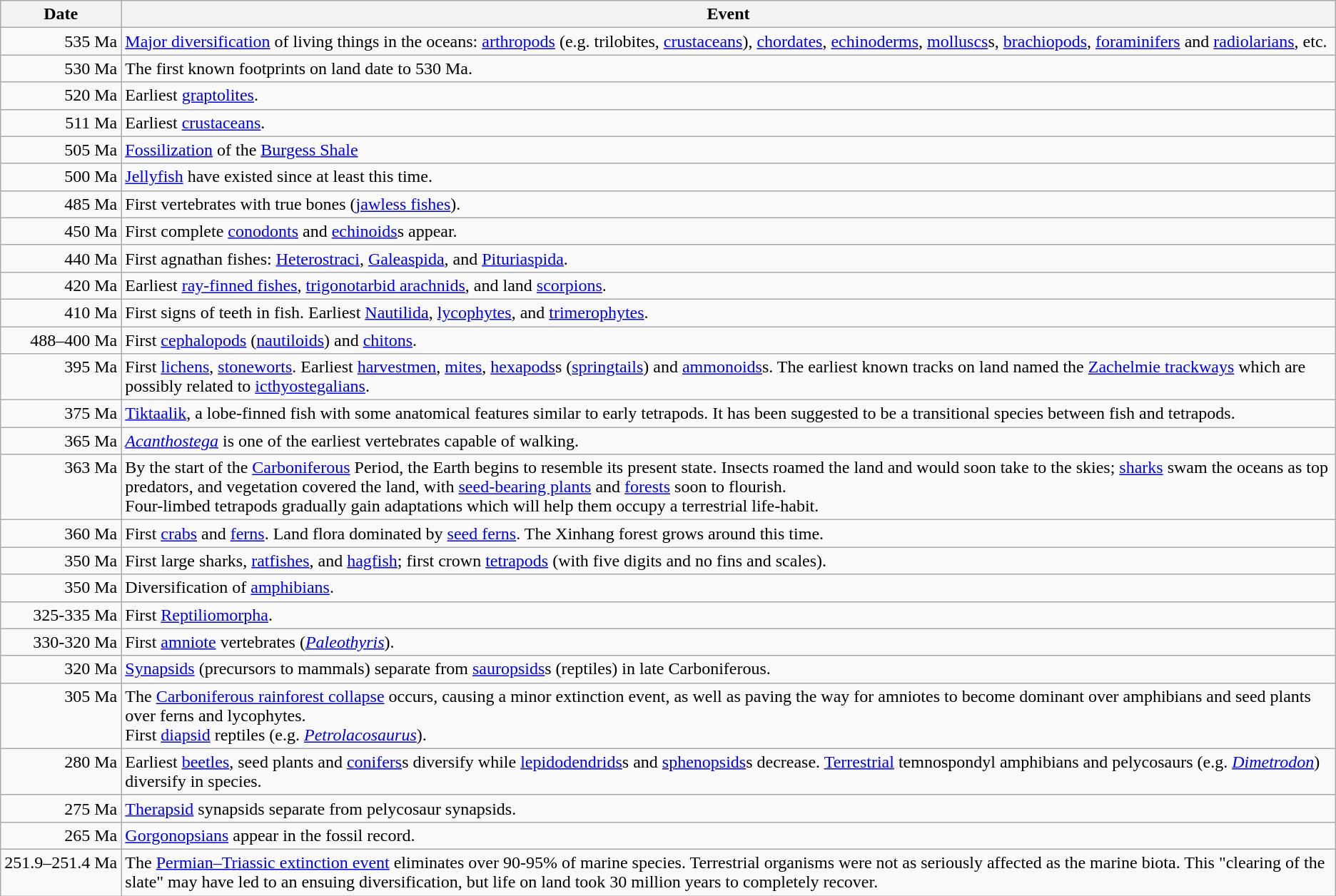<table class="wikitable">
<tr>
<th>Date</th>
<th>Event</th>
</tr>
<tr valign="TOP">
<td align="RIGHT" nowrap>535 Ma</td>
<td><a href='#'>Major diversification</a> of living things in the oceans: <a href='#'>arthropods</a> (e.g. trilobites, <a href='#'>crustaceans</a>), <a href='#'>chordates</a>, <a href='#'>echinoderms</a>, <a href='#'>molluscs</a>s, <a href='#'>brachiopods</a>, <a href='#'>foraminifers</a> and <a href='#'>radiolarians</a>, etc.</td>
</tr>
<tr valign="TOP">
<td align="RIGHT" nowrap>530 Ma</td>
<td>The first known footprints on land date to 530 Ma.</td>
</tr>
<tr valign="TOP">
<td align="RIGHT" nowrap>520 Ma</td>
<td>Earliest <a href='#'>graptolites</a>.</td>
</tr>
<tr>
<td align="RIGHT" nowrap>511 Ma</td>
<td>Earliest <a href='#'>crustaceans</a>.</td>
</tr>
<tr valign="TOP">
<td align="RIGHT" nowrap>505 Ma</td>
<td><a href='#'>Fossilization</a> of the <a href='#'>Burgess Shale</a></td>
</tr>
<tr>
<td align="RIGHT" nowrap>500 Ma</td>
<td><a href='#'>Jellyfish</a> have existed since at least this time.</td>
</tr>
<tr valign="TOP">
<td align="RIGHT" nowrap>485 Ma</td>
<td>First vertebrates with true bones (<a href='#'>jawless fishes</a>).</td>
</tr>
<tr valign="TOP">
<td align="RIGHT" nowrap>450 Ma</td>
<td>First complete <a href='#'>conodonts</a> and <a href='#'>echinoids</a>s appear.</td>
</tr>
<tr valign="TOP">
<td align="RIGHT" nowrap>440 Ma</td>
<td>First agnathan fishes: <a href='#'>Heterostraci</a>, <a href='#'>Galeaspida</a>, and <a href='#'>Pituriaspida</a>.</td>
</tr>
<tr valign="TOP">
<td align="RIGHT" nowrap>420 Ma</td>
<td>Earliest <a href='#'>ray-finned fishes</a>, <a href='#'>trigonotarbid arachnids</a>, and land <a href='#'>scorpions</a>.</td>
</tr>
<tr valign="TOP">
<td align="RIGHT" nowrap>410 Ma</td>
<td>First signs of teeth in fish. Earliest <a href='#'>Nautilida</a>, <a href='#'>lycophytes</a>, and <a href='#'>trimerophytes</a>.</td>
</tr>
<tr valign="TOP">
<td align="RIGHT" nowrap="">488–400 Ma</td>
<td>First <a href='#'>cephalopods</a> (<a href='#'>nautiloids</a>) and <a href='#'>chitons</a>.</td>
</tr>
<tr valign="TOP">
<td align="RIGHT" nowrap>395 Ma</td>
<td>First <a href='#'>lichens</a>, <a href='#'>stoneworts</a>. Earliest <a href='#'>harvestmen</a>, <a href='#'>mites</a>, <a href='#'>hexapods</a>s (<a href='#'>springtails</a>) and <a href='#'>ammonoids</a>s. The earliest known tracks on land named the <a href='#'>Zachelmie trackways</a> which are possibly related to <a href='#'>icthyostegalians</a>.</td>
</tr>
<tr>
<td align="RIGHT" nowrap>375 Ma</td>
<td><a href='#'>Tiktaalik</a>, a lobe-finned fish with some anatomical features similar to early tetrapods. It has been suggested to be a transitional species between fish and tetrapods.</td>
</tr>
<tr>
<td align="RIGHT" nowrap>365 Ma</td>
<td><em><a href='#'>Acanthostega</a></em> is one of the earliest vertebrates capable of walking.</td>
</tr>
<tr valign="TOP">
<td align="RIGHT" nowrap>363 Ma</td>
<td>By the start of the <a href='#'>Carboniferous</a> Period, the Earth begins to resemble its present state. Insects roamed the land and would soon take to the skies; <a href='#'>sharks</a> swam the oceans as top predators, and vegetation covered the land, with <a href='#'>seed-bearing plants</a> and <a href='#'>forests</a> soon to flourish.<br>Four-limbed tetrapods gradually gain adaptations which will help them occupy a terrestrial life-habit.</td>
</tr>
<tr valign="TOP">
<td align="RIGHT" nowrap>360 Ma</td>
<td>First <a href='#'>crabs</a> and <a href='#'>ferns</a>. Land flora dominated by <a href='#'>seed ferns</a>. The Xinhang forest grows around this time.</td>
</tr>
<tr valign="TOP">
<td align="RIGHT" nowrap>350 Ma</td>
<td>First large sharks, <a href='#'>ratfishes</a>, and <a href='#'>hagfish</a>; first crown <a href='#'>tetrapods</a> (with five digits and no fins and scales).</td>
</tr>
<tr valign="TOP">
<td align="RIGHT" nowrap>350 Ma</td>
<td>Diversification of <a href='#'>amphibians</a>.</td>
</tr>
<tr valign="TOP">
<td align="RIGHT" nowrap>325-335 Ma</td>
<td>First <a href='#'>Reptiliomorpha</a>.</td>
</tr>
<tr valign="TOP">
<td align="RIGHT" nowrap>330-320 Ma</td>
<td>First <a href='#'>amniote</a> vertebrates (<em><a href='#'>Paleothyris</a></em>).</td>
</tr>
<tr valign="TOP">
<td align="RIGHT" nowrap>320 Ma</td>
<td><a href='#'>Synapsids</a> (precursors to mammals) separate from <a href='#'>sauropsids</a>s (reptiles) in late Carboniferous.</td>
</tr>
<tr valign="TOP">
<td align="RIGHT" nowrap>305 Ma</td>
<td>The <a href='#'>Carboniferous rainforest collapse</a> occurs, causing a minor extinction event, as well as paving the way for amniotes to become dominant over amphibians and seed plants over ferns and lycophytes.<br>First <a href='#'>diapsid</a> reptiles (e.g. <em><a href='#'>Petrolacosaurus</a></em>).</td>
</tr>
<tr valign="TOP">
<td align="RIGHT" nowrap>280 Ma</td>
<td>Earliest <a href='#'>beetles</a>, seed plants and <a href='#'>conifers</a>s diversify while <a href='#'>lepidodendrids</a>s and <a href='#'>sphenopsids</a>s decrease. <a href='#'>Terrestrial</a> temnospondyl amphibians and pelycosaurs (e.g. <em><a href='#'>Dimetrodon</a></em>) diversify in species.</td>
</tr>
<tr valign="TOP">
<td align="RIGHT" nowrap>275 Ma</td>
<td><a href='#'>Therapsid</a> synapsids separate from pelycosaur synapsids.</td>
</tr>
<tr>
<td align="RIGHT" nowrap>265 Ma</td>
<td><a href='#'>Gorgonopsians</a> appear in the fossil record.</td>
</tr>
<tr valign="TOP">
<td align="RIGHT" nowrap>251.9–251.4 Ma</td>
<td>The <a href='#'>Permian–Triassic extinction event</a> eliminates over 90-95% of marine species. Terrestrial organisms were not as seriously affected as the marine biota. This "clearing of the slate" may have led to an ensuing diversification, but life on land took 30 million years to completely recover.</td>
</tr>
</table>
